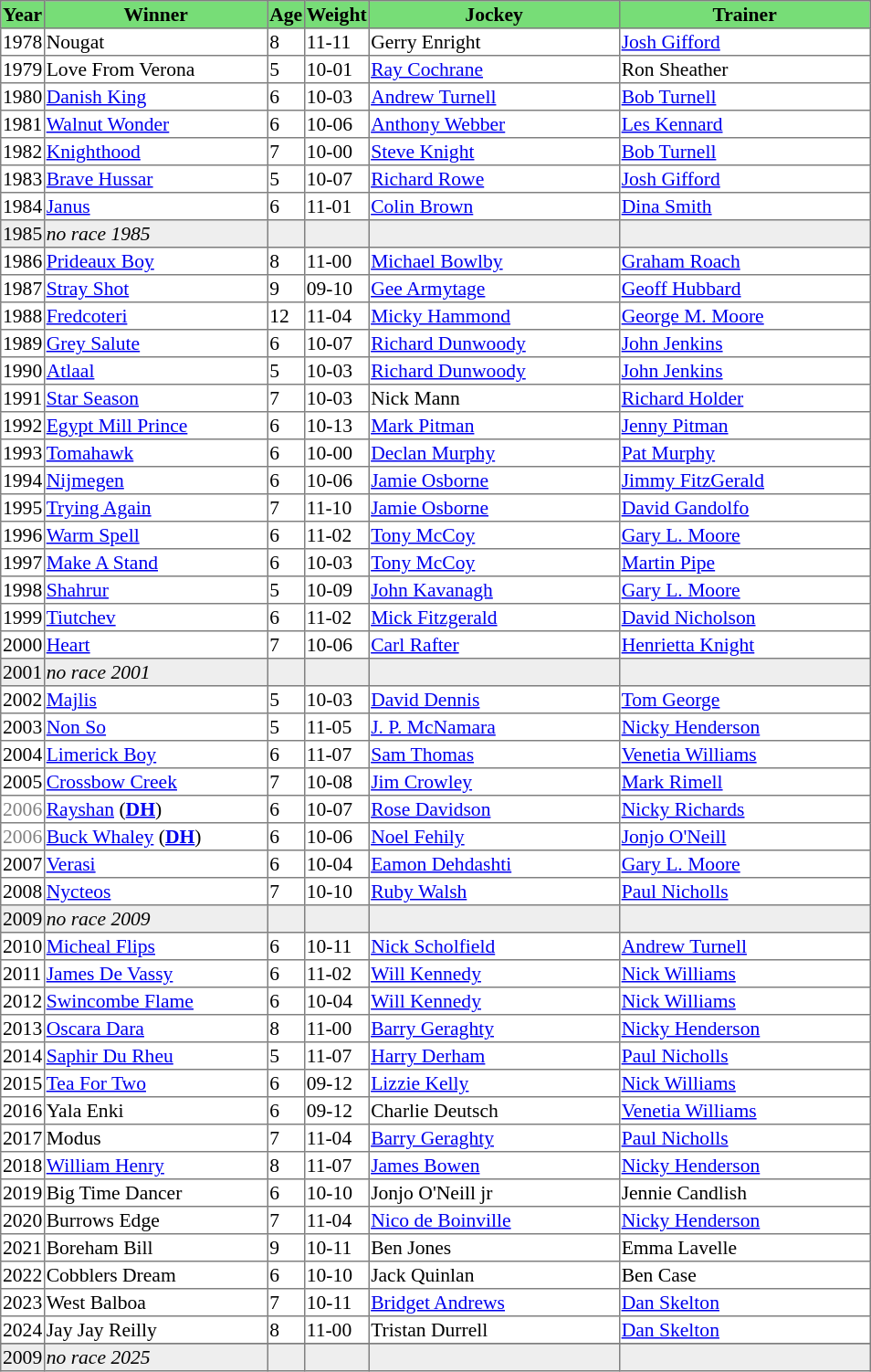<table class = "sortable" | border="1" style="border-collapse: collapse; font-size:90%">
<tr bgcolor="#77dd77" align="center">
<th>Year</th>
<th>Winner</th>
<th>Age</th>
<th>Weight</th>
<th>Jockey</th>
<th>Trainer</th>
</tr>
<tr>
<td>1978</td>
<td>Nougat</td>
<td>8</td>
<td>11-11</td>
<td>Gerry Enright</td>
<td><a href='#'>Josh Gifford</a></td>
</tr>
<tr>
<td>1979</td>
<td>Love From Verona</td>
<td>5</td>
<td>10-01</td>
<td><a href='#'>Ray Cochrane</a></td>
<td>Ron Sheather</td>
</tr>
<tr>
<td>1980</td>
<td width=160px><a href='#'>Danish King</a></td>
<td>6</td>
<td>10-03</td>
<td width=180px><a href='#'>Andrew Turnell</a></td>
<td width=180px><a href='#'>Bob Turnell</a></td>
</tr>
<tr>
<td>1981</td>
<td><a href='#'>Walnut Wonder</a></td>
<td>6</td>
<td>10-06</td>
<td><a href='#'>Anthony Webber</a></td>
<td><a href='#'>Les Kennard</a></td>
</tr>
<tr>
<td>1982</td>
<td><a href='#'>Knighthood</a></td>
<td>7</td>
<td>10-00</td>
<td><a href='#'>Steve Knight</a></td>
<td><a href='#'>Bob Turnell</a></td>
</tr>
<tr>
<td>1983</td>
<td><a href='#'>Brave Hussar</a></td>
<td>5</td>
<td>10-07</td>
<td><a href='#'>Richard Rowe</a></td>
<td><a href='#'>Josh Gifford</a></td>
</tr>
<tr>
<td>1984</td>
<td><a href='#'>Janus</a></td>
<td>6</td>
<td>11-01</td>
<td><a href='#'>Colin Brown</a></td>
<td><a href='#'>Dina Smith</a></td>
</tr>
<tr bgcolor="#eeeeee">
<td><span>1985</span></td>
<td><em>no race 1985</em> </td>
<td></td>
<td></td>
<td></td>
<td></td>
</tr>
<tr>
<td>1986</td>
<td><a href='#'>Prideaux Boy</a></td>
<td>8</td>
<td>11-00</td>
<td><a href='#'>Michael Bowlby</a></td>
<td><a href='#'>Graham Roach</a></td>
</tr>
<tr>
<td>1987</td>
<td><a href='#'>Stray Shot</a></td>
<td>9</td>
<td>09-10</td>
<td><a href='#'>Gee Armytage</a></td>
<td><a href='#'>Geoff Hubbard</a></td>
</tr>
<tr>
<td>1988</td>
<td><a href='#'>Fredcoteri</a></td>
<td>12</td>
<td>11-04</td>
<td><a href='#'>Micky Hammond</a></td>
<td><a href='#'>George M. Moore</a></td>
</tr>
<tr>
<td>1989</td>
<td><a href='#'>Grey Salute</a></td>
<td>6</td>
<td>10-07</td>
<td><a href='#'>Richard Dunwoody</a></td>
<td><a href='#'>John Jenkins</a></td>
</tr>
<tr>
<td>1990</td>
<td><a href='#'>Atlaal</a></td>
<td>5</td>
<td>10-03</td>
<td><a href='#'>Richard Dunwoody</a></td>
<td><a href='#'>John Jenkins</a></td>
</tr>
<tr>
<td>1991</td>
<td><a href='#'>Star Season</a></td>
<td>7</td>
<td>10-03</td>
<td>Nick Mann</td>
<td><a href='#'>Richard Holder</a></td>
</tr>
<tr>
<td>1992</td>
<td><a href='#'>Egypt Mill Prince</a></td>
<td>6</td>
<td>10-13</td>
<td><a href='#'>Mark Pitman</a></td>
<td><a href='#'>Jenny Pitman</a></td>
</tr>
<tr>
<td>1993</td>
<td><a href='#'>Tomahawk</a></td>
<td>6</td>
<td>10-00</td>
<td><a href='#'>Declan Murphy</a></td>
<td><a href='#'>Pat Murphy</a></td>
</tr>
<tr>
<td>1994</td>
<td><a href='#'>Nijmegen</a></td>
<td>6</td>
<td>10-06</td>
<td><a href='#'>Jamie Osborne</a></td>
<td><a href='#'>Jimmy FitzGerald</a></td>
</tr>
<tr>
<td>1995</td>
<td><a href='#'>Trying Again</a></td>
<td>7</td>
<td>11-10</td>
<td><a href='#'>Jamie Osborne</a></td>
<td><a href='#'>David Gandolfo</a></td>
</tr>
<tr>
<td>1996</td>
<td><a href='#'>Warm Spell</a></td>
<td>6</td>
<td>11-02</td>
<td><a href='#'>Tony McCoy</a></td>
<td><a href='#'>Gary L. Moore</a></td>
</tr>
<tr>
<td>1997</td>
<td><a href='#'>Make A Stand</a></td>
<td>6</td>
<td>10-03</td>
<td><a href='#'>Tony McCoy</a></td>
<td><a href='#'>Martin Pipe</a></td>
</tr>
<tr>
<td>1998</td>
<td><a href='#'>Shahrur</a></td>
<td>5</td>
<td>10-09</td>
<td><a href='#'>John Kavanagh</a></td>
<td><a href='#'>Gary L. Moore</a></td>
</tr>
<tr>
<td>1999</td>
<td><a href='#'>Tiutchev</a></td>
<td>6</td>
<td>11-02</td>
<td><a href='#'>Mick Fitzgerald</a></td>
<td><a href='#'>David Nicholson</a></td>
</tr>
<tr>
<td>2000</td>
<td><a href='#'>Heart</a></td>
<td>7</td>
<td>10-06</td>
<td><a href='#'>Carl Rafter</a></td>
<td><a href='#'>Henrietta Knight</a></td>
</tr>
<tr bgcolor="#eeeeee">
<td><span>2001</span></td>
<td><em>no race 2001</em> </td>
<td></td>
<td></td>
<td></td>
<td></td>
</tr>
<tr>
<td>2002</td>
<td><a href='#'>Majlis</a></td>
<td>5</td>
<td>10-03</td>
<td><a href='#'>David Dennis</a></td>
<td><a href='#'>Tom George</a></td>
</tr>
<tr>
<td>2003</td>
<td><a href='#'>Non So</a></td>
<td>5</td>
<td>11-05</td>
<td><a href='#'>J. P. McNamara</a></td>
<td><a href='#'>Nicky Henderson</a></td>
</tr>
<tr>
<td>2004</td>
<td><a href='#'>Limerick Boy</a></td>
<td>6</td>
<td>11-07</td>
<td><a href='#'>Sam Thomas</a></td>
<td><a href='#'>Venetia Williams</a></td>
</tr>
<tr>
<td>2005</td>
<td><a href='#'>Crossbow Creek</a></td>
<td>7</td>
<td>10-08</td>
<td><a href='#'>Jim Crowley</a></td>
<td><a href='#'>Mark Rimell</a></td>
</tr>
<tr>
<td style="color: gray">2006</td>
<td><a href='#'>Rayshan</a> (<strong><a href='#'>DH</a></strong>) </td>
<td>6</td>
<td>10-07</td>
<td><a href='#'>Rose Davidson</a></td>
<td><a href='#'>Nicky Richards</a></td>
</tr>
<tr>
<td style="color: gray">2006</td>
<td><a href='#'>Buck Whaley</a> (<strong><a href='#'>DH</a></strong>) </td>
<td>6</td>
<td>10-06</td>
<td><a href='#'>Noel Fehily</a></td>
<td><a href='#'>Jonjo O'Neill</a></td>
</tr>
<tr>
<td>2007</td>
<td><a href='#'>Verasi</a></td>
<td>6</td>
<td>10-04</td>
<td><a href='#'>Eamon Dehdashti</a></td>
<td><a href='#'>Gary L. Moore</a></td>
</tr>
<tr>
<td>2008</td>
<td><a href='#'>Nycteos</a></td>
<td>7</td>
<td>10-10</td>
<td><a href='#'>Ruby Walsh</a></td>
<td><a href='#'>Paul Nicholls</a></td>
</tr>
<tr bgcolor="#eeeeee">
<td><span>2009</span></td>
<td><em>no race 2009</em> </td>
<td></td>
<td></td>
<td></td>
<td></td>
</tr>
<tr>
<td>2010</td>
<td><a href='#'>Micheal Flips</a></td>
<td>6</td>
<td>10-11</td>
<td><a href='#'>Nick Scholfield</a></td>
<td><a href='#'>Andrew Turnell</a></td>
</tr>
<tr>
<td>2011</td>
<td><a href='#'>James De Vassy</a></td>
<td>6</td>
<td>11-02</td>
<td><a href='#'>Will Kennedy</a></td>
<td><a href='#'>Nick Williams</a></td>
</tr>
<tr>
<td>2012</td>
<td><a href='#'>Swincombe Flame</a></td>
<td>6</td>
<td>10-04</td>
<td><a href='#'>Will Kennedy</a></td>
<td><a href='#'>Nick Williams</a></td>
</tr>
<tr>
<td>2013</td>
<td><a href='#'>Oscara Dara</a></td>
<td>8</td>
<td>11-00</td>
<td><a href='#'>Barry Geraghty</a></td>
<td><a href='#'>Nicky Henderson</a></td>
</tr>
<tr>
<td>2014</td>
<td><a href='#'>Saphir Du Rheu</a></td>
<td>5</td>
<td>11-07</td>
<td><a href='#'>Harry Derham</a></td>
<td><a href='#'>Paul Nicholls</a></td>
</tr>
<tr>
<td>2015</td>
<td><a href='#'>Tea For Two</a></td>
<td>6</td>
<td>09-12</td>
<td><a href='#'>Lizzie Kelly</a></td>
<td><a href='#'>Nick Williams</a></td>
</tr>
<tr>
<td>2016</td>
<td>Yala Enki</td>
<td>6</td>
<td>09-12</td>
<td>Charlie Deutsch</td>
<td><a href='#'>Venetia Williams</a></td>
</tr>
<tr>
<td>2017</td>
<td>Modus</td>
<td>7</td>
<td>11-04</td>
<td><a href='#'>Barry Geraghty</a></td>
<td><a href='#'>Paul Nicholls</a></td>
</tr>
<tr>
<td>2018</td>
<td><a href='#'>William Henry</a></td>
<td>8</td>
<td>11-07</td>
<td><a href='#'>James Bowen</a></td>
<td><a href='#'>Nicky Henderson</a></td>
</tr>
<tr>
<td>2019</td>
<td>Big Time Dancer</td>
<td>6</td>
<td>10-10</td>
<td>Jonjo O'Neill jr</td>
<td>Jennie Candlish</td>
</tr>
<tr>
<td>2020</td>
<td>Burrows Edge</td>
<td>7</td>
<td>11-04</td>
<td><a href='#'>Nico de Boinville</a></td>
<td><a href='#'>Nicky Henderson</a></td>
</tr>
<tr>
<td>2021</td>
<td>Boreham Bill</td>
<td>9</td>
<td>10-11</td>
<td>Ben Jones</td>
<td>Emma Lavelle</td>
</tr>
<tr>
<td>2022</td>
<td>Cobblers Dream</td>
<td>6</td>
<td>10-10</td>
<td>Jack Quinlan</td>
<td>Ben Case</td>
</tr>
<tr>
<td>2023</td>
<td>West Balboa</td>
<td>7</td>
<td>10-11</td>
<td><a href='#'>Bridget Andrews</a></td>
<td><a href='#'>Dan Skelton</a></td>
</tr>
<tr>
<td>2024</td>
<td>Jay Jay Reilly</td>
<td>8</td>
<td>11-00</td>
<td>Tristan Durrell</td>
<td><a href='#'>Dan Skelton</a></td>
</tr>
<tr>
</tr>
<tr bgcolor="#eeeeee">
<td><span>2009</span></td>
<td><em>no race 2025</em> </td>
<td></td>
<td></td>
<td></td>
<td></td>
</tr>
</table>
